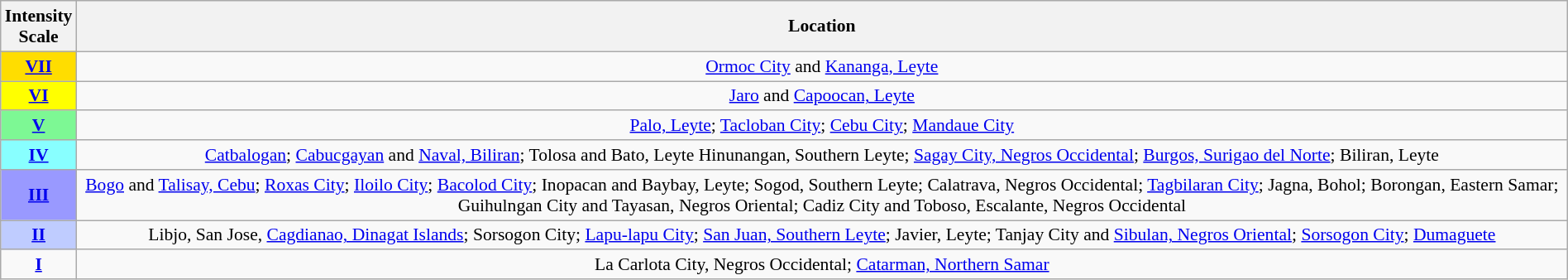<table class="wikitable" style="margin-left: auto; margin-right: auto; text-align:center; font-size:90%;">
<tr>
<th>Intensity<br>Scale</th>
<th>Location</th>
</tr>
<tr>
<th style="background-color: #fd0;"><a href='#'><strong>VII</strong></a></th>
<td><a href='#'>Ormoc City</a> and <a href='#'>Kananga, Leyte</a></td>
</tr>
<tr>
<th style="background-color: #ff0;"><a href='#'><strong>VI</strong></a></th>
<td><a href='#'>Jaro</a> and <a href='#'>Capoocan, Leyte</a></td>
</tr>
<tr>
<td style="background-color: #7df894;"><strong><a href='#'>V</a></strong></td>
<td><a href='#'>Palo, Leyte</a>; <a href='#'>Tacloban City</a>; <a href='#'>Cebu City</a>; <a href='#'>Mandaue City</a></td>
</tr>
<tr>
<th style="background-color: #8ff;"><a href='#'><strong>IV</strong></a></th>
<td><a href='#'>Catbalogan</a>; <a href='#'>Cabucgayan</a> and <a href='#'>Naval, Biliran</a>; Tolosa and Bato, Leyte Hinunangan, Southern Leyte; <a href='#'>Sagay City, Negros Occidental</a>; <a href='#'>Burgos, Surigao del Norte</a>; Biliran, Leyte</td>
</tr>
<tr>
<th style="background-color: #99f;"><a href='#'><strong>III</strong></a></th>
<td><a href='#'>Bogo</a> and <a href='#'>Talisay, Cebu</a>; <a href='#'>Roxas City</a>; <a href='#'>Iloilo City</a>; <a href='#'>Bacolod City</a>; Inopacan and Baybay, Leyte; Sogod, Southern Leyte; Calatrava, Negros Occidental; <a href='#'>Tagbilaran City</a>; Jagna, Bohol; Borongan, Eastern Samar; Guihulngan City and Tayasan, Negros Oriental; Cadiz City and Toboso, Escalante, Negros Occidental</td>
</tr>
<tr>
<th style="background-color: #bfccff;"><a href='#'><strong>II</strong></a></th>
<td>Libjo, San Jose, <a href='#'>Cagdianao, Dinagat Islands</a>; Sorsogon City; <a href='#'>Lapu-lapu City</a>; <a href='#'>San Juan, Southern Leyte</a>; Javier, Leyte; Tanjay City and <a href='#'>Sibulan, Negros Oriental</a>; <a href='#'>Sorsogon City</a>; <a href='#'>Dumaguete</a></td>
</tr>
<tr>
<td><a href='#'><strong>I</strong></a></td>
<td>La Carlota City, Negros Occidental; <a href='#'>Catarman, Northern Samar</a></td>
</tr>
</table>
